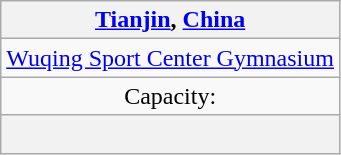<table class="wikitable" style="text-align:center;">
<tr>
<th><a href='#'>Tianjin</a>, <a href='#'>China</a></th>
</tr>
<tr>
<td><a href='#'>Wuqing Sport Center Gymnasium</a></td>
</tr>
<tr>
<td>Capacity:</td>
</tr>
<tr>
<th><br></th>
</tr>
</table>
